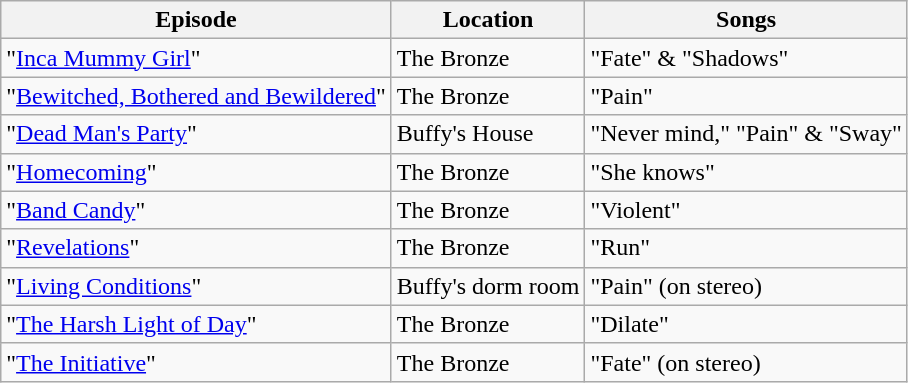<table class="wikitable">
<tr>
<th>Episode</th>
<th>Location</th>
<th>Songs</th>
</tr>
<tr>
<td>"<a href='#'>Inca Mummy Girl</a>"</td>
<td>The Bronze</td>
<td>"Fate" & "Shadows"</td>
</tr>
<tr>
<td>"<a href='#'>Bewitched, Bothered and Bewildered</a>"</td>
<td>The Bronze</td>
<td>"Pain"</td>
</tr>
<tr>
<td>"<a href='#'>Dead Man's Party</a>"</td>
<td>Buffy's House</td>
<td>"Never mind," "Pain" & "Sway"</td>
</tr>
<tr>
<td>"<a href='#'>Homecoming</a>"</td>
<td>The Bronze</td>
<td>"She knows"</td>
</tr>
<tr>
<td>"<a href='#'>Band Candy</a>"</td>
<td>The Bronze</td>
<td>"Violent"</td>
</tr>
<tr>
<td>"<a href='#'>Revelations</a>"</td>
<td>The Bronze</td>
<td>"Run"</td>
</tr>
<tr>
<td>"<a href='#'>Living Conditions</a>"</td>
<td>Buffy's dorm room</td>
<td>"Pain" (on stereo)</td>
</tr>
<tr>
<td>"<a href='#'>The Harsh Light of Day</a>"</td>
<td>The Bronze</td>
<td>"Dilate"</td>
</tr>
<tr>
<td>"<a href='#'>The Initiative</a>"</td>
<td>The Bronze</td>
<td>"Fate" (on stereo)</td>
</tr>
</table>
